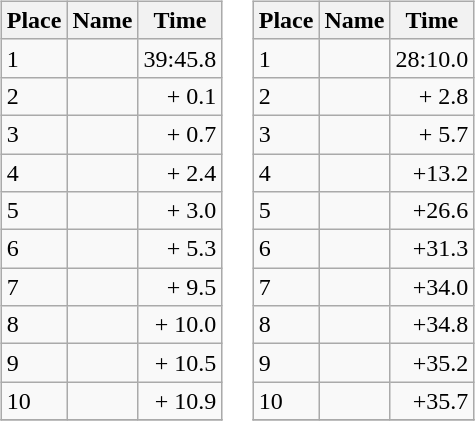<table border="0">
<tr>
<td valign="top"><br><table class="wikitable">
<tr>
<th>Place</th>
<th>Name</th>
<th>Time</th>
</tr>
<tr>
<td>1</td>
<td></td>
<td align="right">39:45.8</td>
</tr>
<tr>
<td>2</td>
<td></td>
<td align="right">+ 0.1</td>
</tr>
<tr>
<td>3</td>
<td></td>
<td align="right">+ 0.7</td>
</tr>
<tr>
<td>4</td>
<td></td>
<td align="right">+ 2.4</td>
</tr>
<tr>
<td>5</td>
<td></td>
<td align="right">+ 3.0</td>
</tr>
<tr>
<td>6</td>
<td></td>
<td align="right">+ 5.3</td>
</tr>
<tr>
<td>7</td>
<td></td>
<td align="right">+ 9.5</td>
</tr>
<tr>
<td>8</td>
<td></td>
<td align="right">+ 10.0</td>
</tr>
<tr>
<td>9</td>
<td></td>
<td align="right">+ 10.5</td>
</tr>
<tr>
<td>10</td>
<td></td>
<td align="right">+ 10.9</td>
</tr>
<tr>
</tr>
</table>
</td>
<td valign="top"><br><table class="wikitable">
<tr>
<th>Place</th>
<th>Name</th>
<th>Time</th>
</tr>
<tr>
<td>1</td>
<td></td>
<td align="right">28:10.0</td>
</tr>
<tr>
<td>2</td>
<td></td>
<td align="right">+ 2.8</td>
</tr>
<tr>
<td>3</td>
<td></td>
<td align="right">+ 5.7</td>
</tr>
<tr>
<td>4</td>
<td></td>
<td align="right">+13.2</td>
</tr>
<tr>
<td>5</td>
<td></td>
<td align="right">+26.6</td>
</tr>
<tr>
<td>6</td>
<td></td>
<td align="right">+31.3</td>
</tr>
<tr>
<td>7</td>
<td></td>
<td align="right">+34.0</td>
</tr>
<tr>
<td>8</td>
<td></td>
<td align="right">+34.8</td>
</tr>
<tr>
<td>9</td>
<td></td>
<td align="right">+35.2</td>
</tr>
<tr>
<td>10</td>
<td></td>
<td align="right">+35.7</td>
</tr>
<tr>
</tr>
</table>
</td>
</tr>
</table>
